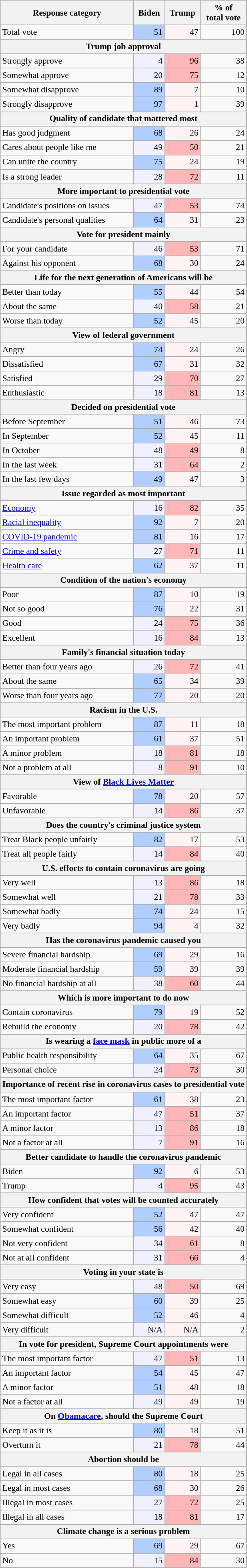<table class="wikitable mw-collapsible sortable" style="font-size:90%;line-height:1.2">
<tr>
<th>Response category</th>
<th>Biden</th>
<th>Trump</th>
<th>% of<br>total vote</th>
</tr>
<tr>
<td>Total vote</td>
<td style="text-align:right;background:#b0ceff">51</td>
<td style="text-align:right;background:#fff3f3">47</td>
<td style="text-align:right">100</td>
</tr>
<tr>
<th colspan="4">Trump job approval</th>
</tr>
<tr>
<td>Strongly approve</td>
<td style="text-align:right;background:#f0f0ff">4</td>
<td style="text-align:right;background:#ffb6b6">96</td>
<td style="text-align:right">38</td>
</tr>
<tr>
<td>Somewhat approve</td>
<td style="text-align:right;background:#f0f0ff">20</td>
<td style="text-align:right;background:#ffb6b6">75</td>
<td style="text-align:right">12</td>
</tr>
<tr>
<td>Somewhat disapprove</td>
<td style="text-align:right;background:#b0ceff">89</td>
<td style="text-align:right;background:#fff3f3">7</td>
<td style="text-align:right">10</td>
</tr>
<tr>
<td>Strongly disapprove</td>
<td style="text-align:right;background:#b0ceff">97</td>
<td style="text-align:right;background:#fff3f3">1</td>
<td style="text-align:right">39</td>
</tr>
<tr>
<th colspan="4">Quality of candidate that mattered most</th>
</tr>
<tr>
<td>Has good judgment</td>
<td style="text-align:right;background:#b0ceff">68</td>
<td style="text-align:right;background:#fff3f3">26</td>
<td style="text-align:right">24</td>
</tr>
<tr>
<td>Cares about people like me</td>
<td style="text-align:right;background:#f0f0ff">49</td>
<td style="text-align:right;background:#ffb6b6">50</td>
<td style="text-align:right">21</td>
</tr>
<tr>
<td>Can unite the country</td>
<td style="text-align:right;background:#b0ceff">75</td>
<td style="text-align:right;background:#fff3f3">24</td>
<td style="text-align:right">19</td>
</tr>
<tr>
<td>Is a strong leader</td>
<td style="text-align:right;background:#f0f0ff">28</td>
<td style="text-align:right;background:#ffb6b6">72</td>
<td style="text-align:right">11</td>
</tr>
<tr>
<th colspan="4">More important to presidential vote</th>
</tr>
<tr>
<td>Candidate's positions on issues</td>
<td style="text-align:right;background:#f0f0ff">47</td>
<td style="text-align:right;background:#ffb6b6">53</td>
<td style="text-align:right">74</td>
</tr>
<tr>
<td>Candidate's personal qualities</td>
<td style="text-align:right;background:#b0ceff">64</td>
<td style="text-align:right;background:#fff3f3">31</td>
<td style="text-align:right">23</td>
</tr>
<tr>
<th colspan="4">Vote for president mainly</th>
</tr>
<tr>
<td>For your candidate</td>
<td style="text-align:right;background:#f0f0ff">46</td>
<td style="text-align:right;background:#ffb6b6">53</td>
<td style="text-align:right">71</td>
</tr>
<tr>
<td>Against his opponent</td>
<td style="text-align:right;background:#b0ceff">68</td>
<td style="text-align:right;background:#fff3f3">30</td>
<td style="text-align:right">24</td>
</tr>
<tr>
<th colspan="4">Life for the next generation of Americans will be</th>
</tr>
<tr>
<td>Better than today</td>
<td style="text-align:right;background:#b0ceff">55</td>
<td style="text-align:right;background:#fff3f3">44</td>
<td style="text-align:right">54</td>
</tr>
<tr>
<td>About the same</td>
<td style="text-align:right;background:#f0f0ff">40</td>
<td style="text-align:right;background:#ffb6b6">58</td>
<td style="text-align:right">21</td>
</tr>
<tr>
<td>Worse than today</td>
<td style="text-align:right;background:#b0ceff">52</td>
<td style="text-align:right;background:#fff3f3">45</td>
<td style="text-align:right">20</td>
</tr>
<tr>
<th colspan="4">View of federal government</th>
</tr>
<tr>
<td>Angry</td>
<td style="text-align:right;background:#b0ceff">74</td>
<td style="text-align:right;background:#fff3f3">24</td>
<td style="text-align:right">26</td>
</tr>
<tr>
<td>Dissatisfied</td>
<td style="text-align:right;background:#b0ceff">67</td>
<td style="text-align:right;background:#fff3f3">31</td>
<td style="text-align:right">32</td>
</tr>
<tr>
<td>Satisfied</td>
<td style="text-align:right;background:#f0f0ff">29</td>
<td style="text-align:right;background:#ffb6b6">70</td>
<td style="text-align:right">27</td>
</tr>
<tr>
<td>Enthusiastic</td>
<td style="text-align:right;background:#f0f0ff">18</td>
<td style="text-align:right;background:#ffb6b6">81</td>
<td style="text-align:right">13</td>
</tr>
<tr>
<th colspan="4">Decided on presidential vote</th>
</tr>
<tr>
<td>Before September</td>
<td style="text-align:right;background:#b0ceff">51</td>
<td style="text-align:right;background:#fff3f3">46</td>
<td style="text-align:right">73</td>
</tr>
<tr>
<td>In September</td>
<td style="text-align:right;background:#b0ceff">52</td>
<td style="text-align:right;background:#fff3f3">45</td>
<td style="text-align:right">11</td>
</tr>
<tr>
<td>In October</td>
<td style="text-align:right;background:#f0f0ff">48</td>
<td style="text-align:right;background:#ffb6b6">49</td>
<td style="text-align:right">8</td>
</tr>
<tr>
<td>In the last week</td>
<td style="text-align:right;background:#f0f0ff">31</td>
<td style="text-align:right;background:#ffb6b6">64</td>
<td style="text-align:right">2</td>
</tr>
<tr>
<td>In the last few days</td>
<td style="text-align:right;background:#b0ceff">49</td>
<td style="text-align:right;background:#fff3f3">47</td>
<td style="text-align:right">3</td>
</tr>
<tr>
<th colspan="4">Issue regarded as most important</th>
</tr>
<tr>
<td><a href='#'>Economy</a></td>
<td style="text-align:right;background:#f0f0ff">16</td>
<td style="text-align:right;background:#ffb6b6">82</td>
<td style="text-align:right">35</td>
</tr>
<tr>
<td><a href='#'>Racial inequality</a></td>
<td style="text-align:right;background:#b0ceff">92</td>
<td style="text-align:right;background:#fff3f3">7</td>
<td style="text-align:right">20</td>
</tr>
<tr>
<td><a href='#'>COVID-19 pandemic</a></td>
<td style="text-align:right;background:#b0ceff">81</td>
<td style="text-align:right;background:#fff3f3">16</td>
<td style="text-align:right">17</td>
</tr>
<tr>
<td><a href='#'>Crime and safety</a></td>
<td style="text-align:right;background:#f0f0ff">27</td>
<td style="text-align:right;background:#ffb6b6">71</td>
<td style="text-align:right">11</td>
</tr>
<tr>
<td><a href='#'>Health care</a></td>
<td style="text-align:right;background:#b0ceff">62</td>
<td style="text-align:right;background:#fff3f3">37</td>
<td style="text-align:right">11</td>
</tr>
<tr>
<th colspan="4">Condition of the nation's economy</th>
</tr>
<tr>
<td>Poor</td>
<td style="text-align:right;background:#b0ceff">87</td>
<td style="text-align:right;background:#fff3f3">10</td>
<td style="text-align:right">19</td>
</tr>
<tr>
<td>Not so good</td>
<td style="text-align:right;background:#b0ceff">76</td>
<td style="text-align:right;background:#fff3f3">22</td>
<td style="text-align:right">31</td>
</tr>
<tr>
<td>Good</td>
<td style="text-align:right;background:#f0f0ff">24</td>
<td style="text-align:right;background:#ffb6b6">75</td>
<td style="text-align:right">36</td>
</tr>
<tr>
<td>Excellent</td>
<td style="text-align:right;background:#f0f0ff">16</td>
<td style="text-align:right;background:#ffb6b6">84</td>
<td style="text-align:right">13</td>
</tr>
<tr>
<th colspan="4">Family's financial situation today</th>
</tr>
<tr>
<td>Better than four years ago</td>
<td style="text-align:right;background:#f0f0ff">26</td>
<td style="text-align:right;background:#ffb6b6">72</td>
<td style="text-align:right">41</td>
</tr>
<tr>
<td>About the same</td>
<td style="text-align:right;background:#b0ceff">65</td>
<td style="text-align:right;background:#fff3f3">34</td>
<td style="text-align:right">39</td>
</tr>
<tr>
<td>Worse than four years ago</td>
<td style="text-align:right;background:#b0ceff">77</td>
<td style="text-align:right;background:#fff3f3">20</td>
<td style="text-align:right">20</td>
</tr>
<tr>
<th colspan="4">Racism in the U.S.</th>
</tr>
<tr>
<td>The most important problem</td>
<td style="text-align:right;background:#b0ceff">87</td>
<td style="text-align:right;background:#fff3f3">11</td>
<td style="text-align:right">18</td>
</tr>
<tr>
<td>An important problem</td>
<td style="text-align:right;background:#b0ceff">61</td>
<td style="text-align:right;background:#fff3f3">37</td>
<td style="text-align:right">51</td>
</tr>
<tr>
<td>A minor problem</td>
<td style="text-align:right;background:#f0f0ff">18</td>
<td style="text-align:right;background:#ffb6b6">81</td>
<td style="text-align:right">18</td>
</tr>
<tr>
<td>Not a problem at all</td>
<td style="text-align:right;background:#f0f0ff">8</td>
<td style="text-align:right;background:#ffb6b6">91</td>
<td style="text-align:right">10</td>
</tr>
<tr>
<th colspan="4">View of <a href='#'>Black Lives Matter</a></th>
</tr>
<tr>
<td>Favorable</td>
<td style="text-align:right;background:#b0ceff">78</td>
<td style="text-align:right;background:#fff3f3">20</td>
<td style="text-align:right">57</td>
</tr>
<tr>
<td>Unfavorable</td>
<td style="text-align:right;background:#f0f0ff">14</td>
<td style="text-align:right;background:#ffb6b6">86</td>
<td style="text-align:right">37</td>
</tr>
<tr>
<th colspan="4">Does the country's criminal justice system</th>
</tr>
<tr>
<td>Treat Black people unfairly</td>
<td style="text-align:right;background:#b0ceff">82</td>
<td style="text-align:right;background:#fff3f3">17</td>
<td style="text-align:right">53</td>
</tr>
<tr>
<td>Treat all people fairly</td>
<td style="text-align:right;background:#f0f0ff">14</td>
<td style="text-align:right;background:#ffb6b6">84</td>
<td style="text-align:right">40</td>
</tr>
<tr>
<th colspan="4">U.S. efforts to contain coronavirus are going</th>
</tr>
<tr>
<td>Very well</td>
<td style="text-align:right;background:#f0f0ff">13</td>
<td style="text-align:right;background:#ffb6b6">86</td>
<td style="text-align:right">18</td>
</tr>
<tr>
<td>Somewhat well</td>
<td style="text-align:right;background:#f0f0ff">21</td>
<td style="text-align:right;background:#ffb6b6">78</td>
<td style="text-align:right">33</td>
</tr>
<tr>
<td>Somewhat badly</td>
<td style="text-align:right;background:#b0ceff">74</td>
<td style="text-align:right;background:#fff3f3">24</td>
<td style="text-align:right">15</td>
</tr>
<tr>
<td>Very badly</td>
<td style="text-align:right;background:#b0ceff">94</td>
<td style="text-align:right;background:#fff3f3">4</td>
<td style="text-align:right">32</td>
</tr>
<tr>
<th colspan="4">Has the coronavirus pandemic caused you</th>
</tr>
<tr>
<td>Severe financial hardship</td>
<td style="text-align:right;background:#b0ceff">69</td>
<td style="text-align:right;background:#fff3f3">29</td>
<td style="text-align:right">16</td>
</tr>
<tr>
<td>Moderate financial hardship</td>
<td style="text-align:right;background:#b0ceff">59</td>
<td style="text-align:right;background:#fff3f3">39</td>
<td style="text-align:right">39</td>
</tr>
<tr>
<td>No financial hardship at all</td>
<td style="text-align:right;background:#f0f0ff">38</td>
<td style="text-align:right;background:#ffb6b6">60</td>
<td style="text-align:right">44</td>
</tr>
<tr>
<th colspan="4">Which is more important to do now</th>
</tr>
<tr>
<td>Contain coronavirus</td>
<td style="text-align:right;background:#b0ceff">79</td>
<td style="text-align:right;background:#fff3f3">19</td>
<td style="text-align:right">52</td>
</tr>
<tr>
<td>Rebuild the economy</td>
<td style="text-align:right;background:#f0f0ff">20</td>
<td style="text-align:right;background:#ffb6b6">78</td>
<td style="text-align:right">42</td>
</tr>
<tr>
<th colspan="4">Is wearing a <a href='#'>face mask</a> in public more of a</th>
</tr>
<tr>
<td>Public health responsibility</td>
<td style="text-align:right;background:#b0ceff">64</td>
<td style="text-align:right;background:#fff3f3">35</td>
<td style="text-align:right">67</td>
</tr>
<tr>
<td>Personal choice</td>
<td style="text-align:right;background:#f0f0ff">24</td>
<td style="text-align:right;background:#ffb6b6">73</td>
<td style="text-align:right">30</td>
</tr>
<tr>
<th colspan="4">Importance of recent rise in coronavirus cases to presidential vote</th>
</tr>
<tr>
<td>The most important factor</td>
<td style="text-align:right;background:#b0ceff">61</td>
<td style="text-align:right;background:#fff3f3">38</td>
<td style="text-align:right">23</td>
</tr>
<tr>
<td>An important factor</td>
<td style="text-align:right;background:#f0f0ff">47</td>
<td style="text-align:right;background:#ffb6b6">51</td>
<td style="text-align:right">37</td>
</tr>
<tr>
<td>A minor factor</td>
<td style="text-align:right;background:#f0f0ff">13</td>
<td style="text-align:right;background:#ffb6b6">86</td>
<td style="text-align:right">18</td>
</tr>
<tr>
<td>Not a factor at all</td>
<td style="text-align:right;background:#f0f0ff">7</td>
<td style="text-align:right;background:#ffb6b6">91</td>
<td style="text-align:right">16</td>
</tr>
<tr>
<th colspan="4">Better candidate to handle the coronavirus pandemic</th>
</tr>
<tr>
<td>Biden</td>
<td style="text-align:right;background:#b0ceff">92</td>
<td style="text-align:right;background:#fff3f3">6</td>
<td style="text-align:right">53</td>
</tr>
<tr>
<td>Trump</td>
<td style="text-align:right;background:#f0f0ff">4</td>
<td style="text-align:right;background:#ffb6b6">95</td>
<td style="text-align:right">43</td>
</tr>
<tr>
<th colspan="4">How confident that votes will be counted accurately</th>
</tr>
<tr>
<td>Very confident</td>
<td style="text-align:right;background:#b0ceff">52</td>
<td style="text-align:right;background:#fff3f3">47</td>
<td style="text-align:right">47</td>
</tr>
<tr>
<td>Somewhat confident</td>
<td style="text-align:right;background:#b0ceff">56</td>
<td style="text-align:right;background:#fff3f3">42</td>
<td style="text-align:right">40</td>
</tr>
<tr>
<td>Not very confident</td>
<td style="text-align:right;background:#f0f0ff">34</td>
<td style="text-align:right;background:#ffb6b6">61</td>
<td style="text-align:right">8</td>
</tr>
<tr>
<td>Not at all confident</td>
<td style="text-align:right;background:#f0f0ff">31</td>
<td style="text-align:right;background:#ffb6b6">66</td>
<td style="text-align:right">4</td>
</tr>
<tr>
<th colspan="4">Voting in your state is</th>
</tr>
<tr>
<td>Very easy</td>
<td style="text-align:right;background:#f0f0ff">48</td>
<td style="text-align:right;background:#ffb6b6">50</td>
<td style="text-align:right">69</td>
</tr>
<tr>
<td>Somewhat easy</td>
<td style="text-align:right;background:#b0ceff">60</td>
<td style="text-align:right;background:#fff3f3">39</td>
<td style="text-align:right">25</td>
</tr>
<tr>
<td>Somewhat difficult</td>
<td style="text-align:right;background:#b0ceff">52</td>
<td style="text-align:right;background:#fff3f3">46</td>
<td style="text-align:right">4</td>
</tr>
<tr>
<td>Very difficult</td>
<td style="text-align:right;background:#f0f0ff">N/A</td>
<td style="text-align:right;background:#fff3f3">N/A</td>
<td style="text-align:right">2</td>
</tr>
<tr>
<th colspan="4">In vote for president, Supreme Court appointments were</th>
</tr>
<tr>
<td>The most important factor</td>
<td style="text-align:right;background:#f0f0ff">47</td>
<td style="text-align:right;background:#ffb6b6">51</td>
<td style="text-align:right">13</td>
</tr>
<tr>
<td>An important factor</td>
<td style="text-align:right;background:#b0ceff">54</td>
<td style="text-align:right;background:#fff3f3">45</td>
<td style="text-align:right">47</td>
</tr>
<tr>
<td>A minor factor</td>
<td style="text-align:right;background:#b0ceff">51</td>
<td style="text-align:right;background:#fff3f3">48</td>
<td style="text-align:right">18</td>
</tr>
<tr>
<td>Not a factor at all</td>
<td style="text-align:right;background:#f0f0ff">49</td>
<td style="text-align:right;background:#fff3f3">49</td>
<td style="text-align:right">19</td>
</tr>
<tr>
<th colspan="4">On <a href='#'>Obamacare</a>, should the Supreme Court</th>
</tr>
<tr>
<td>Keep it as it is</td>
<td style="text-align:right;background:#b0ceff">80</td>
<td style="text-align:right;background:#fff3f3">18</td>
<td style="text-align:right">51</td>
</tr>
<tr>
<td>Overturn it</td>
<td style="text-align:right;background:#f0f0ff">21</td>
<td style="text-align:right;background:#ffb6b6">78</td>
<td style="text-align:right">44</td>
</tr>
<tr>
<th colspan="4">Abortion should be</th>
</tr>
<tr>
<td>Legal in all cases</td>
<td style="text-align:right;background:#b0ceff">80</td>
<td style="text-align:right;background:#fff3f3">18</td>
<td style="text-align:right">25</td>
</tr>
<tr>
<td>Legal in most cases</td>
<td style="text-align:right;background:#b0ceff">68</td>
<td style="text-align:right;background:#fff3f3">30</td>
<td style="text-align:right">26</td>
</tr>
<tr>
<td>Illegal in most cases</td>
<td style="text-align:right;background:#f0f0ff">27</td>
<td style="text-align:right;background:#ffb6b6">72</td>
<td style="text-align:right">25</td>
</tr>
<tr>
<td>Illegal in all cases</td>
<td style="text-align:right;background:#f0f0ff">18</td>
<td style="text-align:right;background:#ffb6b6">81</td>
<td style="text-align:right">17</td>
</tr>
<tr>
<th colspan="4">Climate change is a serious problem</th>
</tr>
<tr>
<td>Yes</td>
<td style="text-align:right;background:#b0ceff">69</td>
<td style="text-align:right;background:#fff3f3">29</td>
<td style="text-align:right">67</td>
</tr>
<tr>
<td>No</td>
<td style="text-align:right;background:#f0f0ff">15</td>
<td style="text-align:right;background:#ffb6b6">84</td>
<td style="text-align:right">30</td>
</tr>
<tr>
</tr>
</table>
